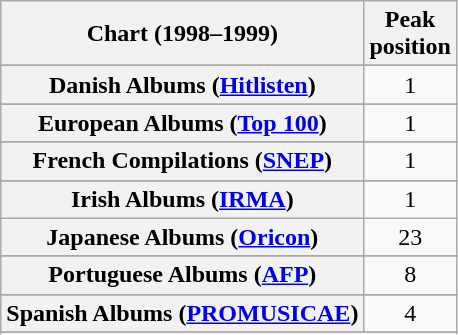<table class="wikitable sortable plainrowheaders" style="text-align:center">
<tr>
<th scope="col">Chart (1998–1999)</th>
<th scope="col">Peak<br>position</th>
</tr>
<tr>
</tr>
<tr>
</tr>
<tr>
</tr>
<tr>
</tr>
<tr>
</tr>
<tr>
<th scope="row">Danish Albums (<a href='#'>Hitlisten</a>)</th>
<td>1</td>
</tr>
<tr>
</tr>
<tr>
<th scope="row">European Albums (<a href='#'>Top 100</a>)</th>
<td>1</td>
</tr>
<tr>
</tr>
<tr>
<th scope="row">French Compilations (<a href='#'>SNEP</a>)</th>
<td>1</td>
</tr>
<tr>
</tr>
<tr>
</tr>
<tr>
<th scope="row">Irish Albums (<a href='#'>IRMA</a>)</th>
<td>1</td>
</tr>
<tr>
<th scope="row">Japanese Albums (<a href='#'>Oricon</a>)</th>
<td>23</td>
</tr>
<tr>
</tr>
<tr>
</tr>
<tr>
<th scope="row">Portuguese Albums (<a href='#'>AFP</a>)</th>
<td>8</td>
</tr>
<tr>
</tr>
<tr>
<th scope="row">Spanish Albums (<a href='#'>PROMUSICAE</a>)</th>
<td>4</td>
</tr>
<tr>
</tr>
<tr>
</tr>
<tr>
</tr>
<tr>
</tr>
</table>
